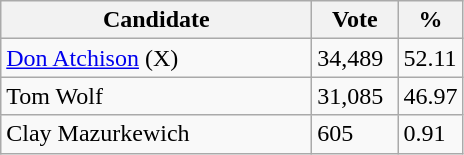<table class="wikitable">
<tr>
<th bgcolor="#DDDDFF" width="200px">Candidate</th>
<th bgcolor="#DDDDFF" width="50px">Vote</th>
<th bgcolor="#DDDDFF" width="30px">%</th>
</tr>
<tr>
<td><a href='#'>Don Atchison</a> (X)</td>
<td>34,489</td>
<td>52.11</td>
</tr>
<tr>
<td>Tom Wolf</td>
<td>31,085</td>
<td>46.97</td>
</tr>
<tr>
<td>Clay Mazurkewich</td>
<td>605</td>
<td>0.91</td>
</tr>
</table>
